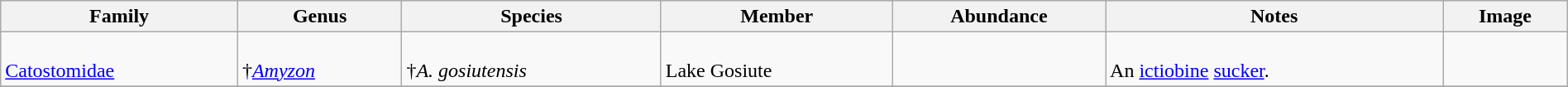<table class="wikitable" style="margin:auto;width:100%;">
<tr>
<th>Family</th>
<th>Genus</th>
<th>Species</th>
<th>Member</th>
<th>Abundance</th>
<th>Notes</th>
<th>Image</th>
</tr>
<tr>
<td><br><a href='#'>Catostomidae</a></td>
<td><br>†<em><a href='#'>Amyzon</a></em></td>
<td><br>†<em>A. gosiutensis</em> </td>
<td><br>Lake Gosiute</td>
<td></td>
<td><br>An <a href='#'>ictiobine</a> <a href='#'>sucker</a>.</td>
<td><br></td>
</tr>
<tr>
</tr>
</table>
